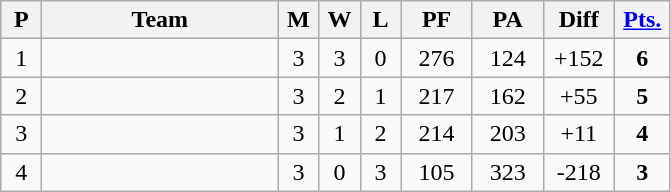<table class=wikitable>
<tr align=center>
<th width=20px>P</th>
<th width=150px>Team</th>
<th width=20px>M</th>
<th width=20px>W</th>
<th width=20px>L</th>
<th width=40px>PF</th>
<th width=40px>PA</th>
<th width=40px>Diff</th>
<th width=30px><a href='#'>Pts.</a></th>
</tr>
<tr align=center>
<td>1</td>
<td align=left></td>
<td>3</td>
<td>3</td>
<td>0</td>
<td>276</td>
<td>124</td>
<td>+152</td>
<td><strong>6</strong></td>
</tr>
<tr align=center>
<td>2</td>
<td align=left></td>
<td>3</td>
<td>2</td>
<td>1</td>
<td>217</td>
<td>162</td>
<td>+55</td>
<td><strong>5</strong></td>
</tr>
<tr align=center>
<td>3</td>
<td align=left></td>
<td>3</td>
<td>1</td>
<td>2</td>
<td>214</td>
<td>203</td>
<td>+11</td>
<td><strong>4</strong></td>
</tr>
<tr align=center>
<td>4</td>
<td align=left></td>
<td>3</td>
<td>0</td>
<td>3</td>
<td>105</td>
<td>323</td>
<td>-218</td>
<td><strong>3</strong></td>
</tr>
</table>
